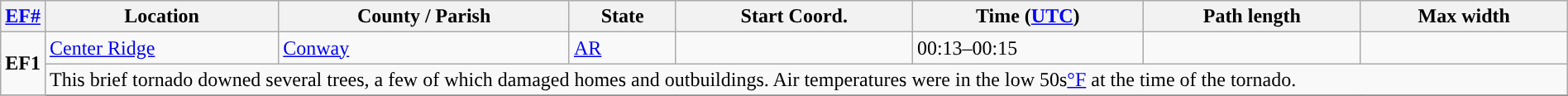<table class="wikitable sortable" style="width:100%;">
<tr>
<th scope="col" width="2%" align="center"><a href='#'>EF#</a></th>
<th scope="col" align="center" class="unsortable">Location</th>
<th scope="col" align="center" class="unsortable">County / Parish</th>
<th scope="col" align="center">State</th>
<th scope="col" align="center" data-sort-type="number">Start Coord.</th>
<th scope="col" align="center" data-sort-type="number">Time (<a href='#'>UTC</a>)</th>
<th scope="col" align="center" data-sort-type="number">Path length</th>
<th scope="col" align="center" data-sort-type="number">Max width</th>
</tr>
<tr>
<td rowspan="2" align="center"><strong>EF1</strong></td>
<td><a href='#'>Center Ridge</a></td>
<td><a href='#'>Conway</a></td>
<td><a href='#'>AR</a></td>
<td></td>
<td>00:13–00:15</td>
<td></td>
<td></td>
</tr>
<tr class="expand-child">
<td colspan="8" style=" border-bottom: 1px solid black;">This brief tornado downed several trees, a few of which damaged homes and outbuildings. Air temperatures were in the low 50s<a href='#'>°F</a> at the time of the tornado.</td>
</tr>
<tr>
</tr>
</table>
